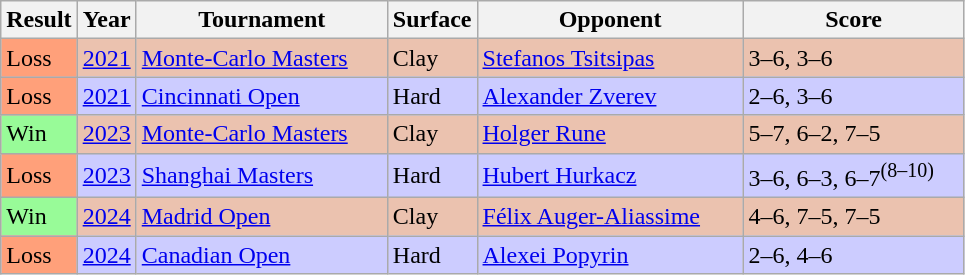<table class="sortable wikitable">
<tr>
<th>Result</th>
<th>Year</th>
<th width=160>Tournament</th>
<th>Surface</th>
<th width=170>Opponent</th>
<th class="unsortable" width=140>Score</th>
</tr>
<tr style="background:#ebc2af;">
<td bgcolor=ffa07a>Loss</td>
<td><a href='#'>2021</a></td>
<td><a href='#'>Monte-Carlo Masters</a></td>
<td>Clay</td>
<td> <a href='#'>Stefanos Tsitsipas</a></td>
<td>3–6, 3–6</td>
</tr>
<tr style="background:#ccccff;">
<td bgcolor=ffa07a>Loss</td>
<td><a href='#'>2021</a></td>
<td><a href='#'>Cincinnati Open</a></td>
<td>Hard</td>
<td> <a href='#'>Alexander Zverev</a></td>
<td>2–6, 3–6</td>
</tr>
<tr style="background:#ebc2af;">
<td bgcolor=98fb98>Win</td>
<td><a href='#'>2023</a></td>
<td><a href='#'>Monte-Carlo Masters</a></td>
<td>Clay</td>
<td> <a href='#'>Holger Rune</a></td>
<td>5–7, 6–2, 7–5</td>
</tr>
<tr style="background:#ccccff;">
<td bgcolor=ffa07a>Loss</td>
<td><a href='#'>2023</a></td>
<td><a href='#'>Shanghai Masters</a></td>
<td>Hard</td>
<td> <a href='#'>Hubert Hurkacz</a></td>
<td>3–6, 6–3, 6–7<sup>(8–10)</sup></td>
</tr>
<tr style="background:#ebc2af;">
<td bgcolor=98fb98>Win</td>
<td><a href='#'>2024</a></td>
<td><a href='#'>Madrid Open</a></td>
<td>Clay</td>
<td> <a href='#'>Félix Auger-Aliassime</a></td>
<td>4–6, 7–5, 7–5</td>
</tr>
<tr style="background:#ccccff;">
<td bgcolor=ffa07a>Loss</td>
<td><a href='#'>2024</a></td>
<td><a href='#'>Canadian Open</a></td>
<td>Hard</td>
<td> <a href='#'>Alexei Popyrin</a></td>
<td>2–6, 4–6</td>
</tr>
</table>
